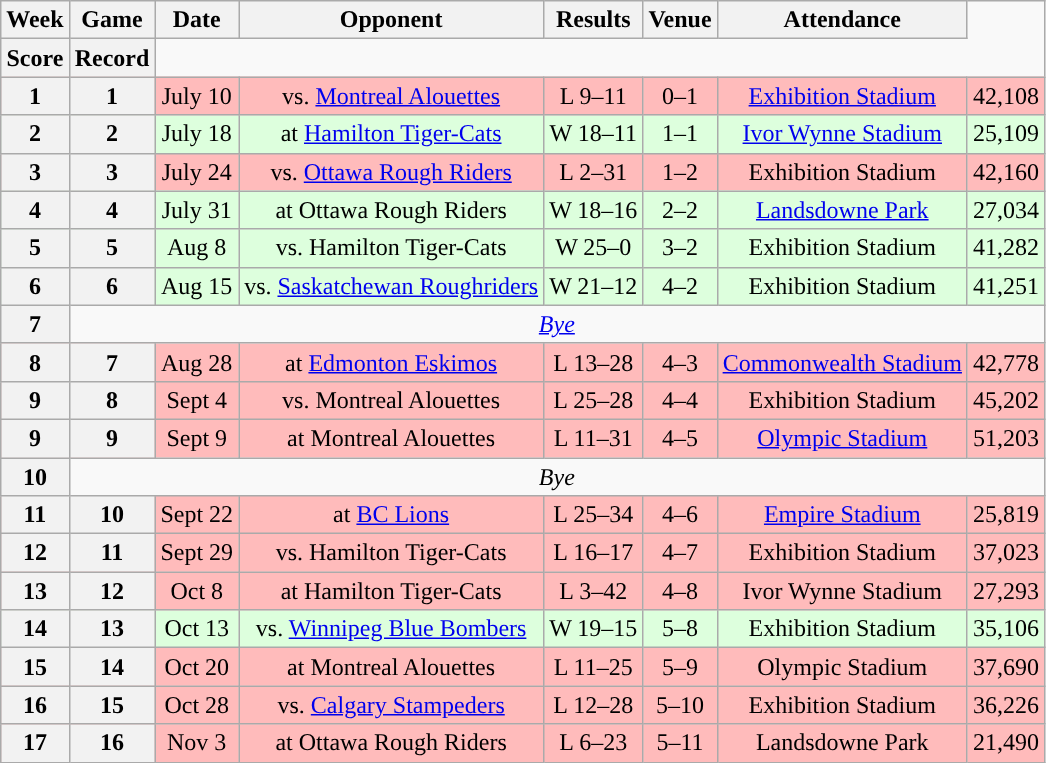<table class="wikitable" style="text-align:center">
<tr>
<th>Week</th>
<th>Game</th>
<th>Date</th>
<th>Opponent</th>
<th>Results</th>
<th>Venue</th>
<th>Attendance</th>
</tr>
<tr>
<th>Score</th>
<th>Record</th>
</tr>
<tr style="background:#ffbbbb">
<th>1</th>
<th>1</th>
<td>July 10</td>
<td>vs. <a href='#'>Montreal Alouettes</a></td>
<td>L 9–11</td>
<td>0–1</td>
<td><a href='#'>Exhibition Stadium</a></td>
<td>42,108</td>
</tr>
<tr style="background:#ddffdd">
<th>2</th>
<th>2</th>
<td>July 18</td>
<td>at <a href='#'>Hamilton Tiger-Cats</a></td>
<td>W 18–11</td>
<td>1–1</td>
<td><a href='#'>Ivor Wynne Stadium</a></td>
<td>25,109</td>
</tr>
<tr style="background:#ffbbbb">
<th>3</th>
<th>3</th>
<td>July 24</td>
<td>vs. <a href='#'>Ottawa Rough Riders</a></td>
<td>L 2–31</td>
<td>1–2</td>
<td>Exhibition Stadium</td>
<td>42,160</td>
</tr>
<tr style="background:#ddffdd">
<th>4</th>
<th>4</th>
<td>July 31</td>
<td>at Ottawa Rough Riders</td>
<td>W 18–16</td>
<td>2–2</td>
<td><a href='#'>Landsdowne Park</a></td>
<td>27,034</td>
</tr>
<tr style="background:#ddffdd">
<th>5</th>
<th>5</th>
<td>Aug 8</td>
<td>vs. Hamilton Tiger-Cats</td>
<td>W 25–0</td>
<td>3–2</td>
<td>Exhibition Stadium</td>
<td>41,282</td>
</tr>
<tr style="background:#ddffdd">
<th>6</th>
<th>6</th>
<td>Aug 15</td>
<td>vs. <a href='#'>Saskatchewan Roughriders</a></td>
<td>W 21–12</td>
<td>4–2</td>
<td>Exhibition Stadium</td>
<td>41,251</td>
</tr>
<tr>
<th>7</th>
<td colspan=7><em><a href='#'>Bye</a></em></td>
</tr>
<tr style="background:#ffbbbb">
<th>8</th>
<th>7</th>
<td>Aug 28</td>
<td>at <a href='#'>Edmonton Eskimos</a></td>
<td>L 13–28</td>
<td>4–3</td>
<td><a href='#'>Commonwealth Stadium</a></td>
<td>42,778</td>
</tr>
<tr style="background:#ffbbbb">
<th>9</th>
<th>8</th>
<td>Sept 4</td>
<td>vs. Montreal Alouettes</td>
<td>L 25–28</td>
<td>4–4</td>
<td>Exhibition Stadium</td>
<td>45,202</td>
</tr>
<tr style="background:#ffbbbb">
<th>9</th>
<th>9</th>
<td>Sept 9</td>
<td>at Montreal Alouettes</td>
<td>L 11–31</td>
<td>4–5</td>
<td><a href='#'>Olympic Stadium</a></td>
<td>51,203</td>
</tr>
<tr align="center">
<th>10</th>
<td colspan=7><em>Bye</em></td>
</tr>
<tr style="background:#ffbbbb">
<th>11</th>
<th>10</th>
<td>Sept 22</td>
<td>at <a href='#'>BC Lions</a></td>
<td>L 25–34</td>
<td>4–6</td>
<td><a href='#'>Empire Stadium</a></td>
<td>25,819</td>
</tr>
<tr style="background:#ffbbbb">
<th>12</th>
<th>11</th>
<td>Sept 29</td>
<td>vs. Hamilton Tiger-Cats</td>
<td>L 16–17</td>
<td>4–7</td>
<td>Exhibition Stadium</td>
<td>37,023</td>
</tr>
<tr style="background:#ffbbbb">
<th>13</th>
<th>12</th>
<td>Oct 8</td>
<td>at Hamilton Tiger-Cats</td>
<td>L 3–42</td>
<td>4–8</td>
<td>Ivor Wynne Stadium</td>
<td>27,293</td>
</tr>
<tr style="background:#ddffdd">
<th>14</th>
<th>13</th>
<td>Oct 13</td>
<td>vs. <a href='#'>Winnipeg Blue Bombers</a></td>
<td>W 19–15</td>
<td>5–8</td>
<td>Exhibition Stadium</td>
<td>35,106</td>
</tr>
<tr style="background:#ffbbbb">
<th>15</th>
<th>14</th>
<td>Oct 20</td>
<td>at Montreal Alouettes</td>
<td>L 11–25</td>
<td>5–9</td>
<td>Olympic Stadium</td>
<td>37,690</td>
</tr>
<tr style="background:#ffbbbb">
<th>16</th>
<th>15</th>
<td>Oct 28</td>
<td>vs. <a href='#'>Calgary Stampeders</a></td>
<td>L 12–28</td>
<td>5–10</td>
<td>Exhibition Stadium</td>
<td>36,226</td>
</tr>
<tr style="background:#ffbbbb">
<th>17</th>
<th>16</th>
<td>Nov 3</td>
<td>at Ottawa Rough Riders</td>
<td>L 6–23</td>
<td>5–11</td>
<td>Landsdowne Park</td>
<td>21,490</td>
</tr>
</table>
